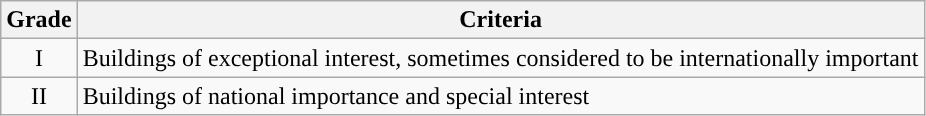<table class="wikitable">
<tr>
<th>Grade</th>
<th>Criteria</th>
</tr>
<tr>
<td align="center" >I</td>
<td>Buildings of exceptional interest, sometimes considered to be internationally important</td>
</tr>
<tr>
<td align="center" >II</td>
<td>Buildings of national importance and special interest</td>
</tr>
</table>
